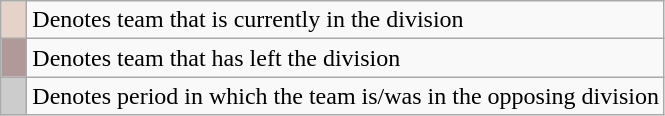<table class="wikitable">
<tr>
<td bgcolor=#E5D3C9 align=center width=10px></td>
<td>Denotes team that is currently in the division</td>
</tr>
<tr>
<td bgcolor=#B29999 align=center width=10px></td>
<td>Denotes team that has left the division</td>
</tr>
<tr>
<td bgcolor=#CCCCCC align=center width=10px></td>
<td>Denotes period in which the team is/was in the opposing division</td>
</tr>
</table>
